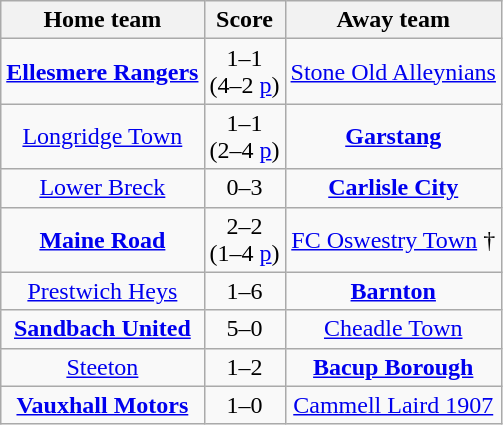<table class="wikitable" style="text-align: center">
<tr>
<th>Home team</th>
<th>Score</th>
<th>Away team</th>
</tr>
<tr>
<td><strong><a href='#'>Ellesmere Rangers</a></strong></td>
<td>1–1<br>(4–2 <a href='#'>p</a>)</td>
<td><a href='#'>Stone Old Alleynians</a></td>
</tr>
<tr>
<td><a href='#'>Longridge Town</a></td>
<td>1–1<br>(2–4 <a href='#'>p</a>)</td>
<td><strong><a href='#'>Garstang</a></strong></td>
</tr>
<tr>
<td><a href='#'>Lower Breck</a></td>
<td>0–3</td>
<td><strong><a href='#'>Carlisle City</a></strong></td>
</tr>
<tr>
<td><strong><a href='#'>Maine Road</a></strong></td>
<td>2–2<br>(1–4 <a href='#'>p</a>)</td>
<td><a href='#'>FC Oswestry Town</a> †</td>
</tr>
<tr>
<td><a href='#'>Prestwich Heys</a></td>
<td>1–6</td>
<td><strong><a href='#'>Barnton</a></strong></td>
</tr>
<tr>
<td><strong><a href='#'>Sandbach United</a></strong></td>
<td>5–0</td>
<td><a href='#'>Cheadle Town</a></td>
</tr>
<tr>
<td><a href='#'>Steeton</a></td>
<td>1–2</td>
<td><strong><a href='#'>Bacup Borough</a></strong></td>
</tr>
<tr>
<td><strong><a href='#'>Vauxhall Motors</a></strong></td>
<td>1–0</td>
<td><a href='#'>Cammell Laird 1907</a></td>
</tr>
</table>
